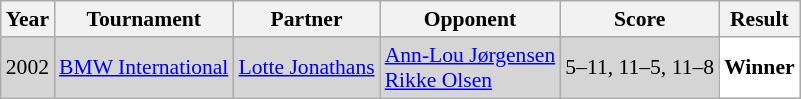<table class="sortable wikitable" style="font-size: 90%;">
<tr>
<th>Year</th>
<th>Tournament</th>
<th>Partner</th>
<th>Opponent</th>
<th>Score</th>
<th>Result</th>
</tr>
<tr style="background:#D5D5D5">
<td align="center">2002</td>
<td align="left"><a href='#'>BMW International</a></td>
<td align="left"> <a href='#'>Lotte Jonathans</a></td>
<td align="left"> <a href='#'>Ann-Lou Jørgensen</a> <br>  <a href='#'>Rikke Olsen</a></td>
<td align="left">5–11, 11–5, 11–8</td>
<td style="text-align:left; background:white"> <strong>Winner</strong></td>
</tr>
</table>
